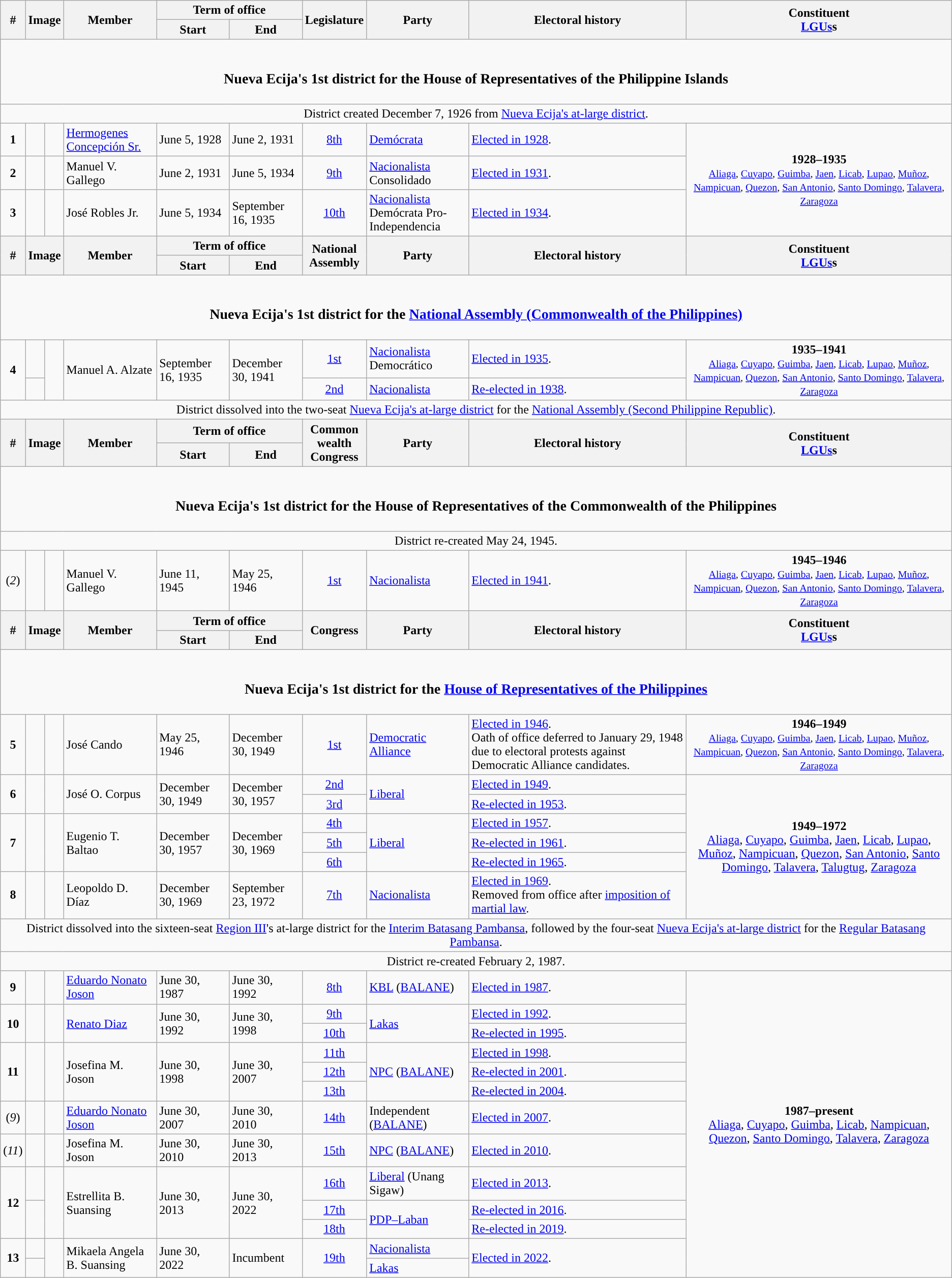<table class=wikitable>
<tr>
<th rowspan="2">#</th>
<th rowspan="2" colspan=2>Image</th>
<th rowspan="2">Member</th>
<th colspan=2>Term of office</th>
<th rowspan="2">Legislature</th>
<th rowspan="2">Party</th>
<th rowspan="2">Electoral history</th>
<th rowspan="2">Constituent<br><a href='#'>LGUs</a>s</th>
</tr>
<tr>
<th>Start</th>
<th>End</th>
</tr>
<tr>
<td colspan="10" style="text-align:center;"><br><h3>Nueva Ecija's 1st district for the House of Representatives of the Philippine Islands</h3></td>
</tr>
<tr>
<td colspan="10" style="text-align:center;">District created December 7, 1926 from <a href='#'>Nueva Ecija's at-large district</a>.</td>
</tr>
<tr>
<td style="text-align:center;"><strong>1</strong></td>
<td style="color:inherit;background:"></td>
<td></td>
<td><a href='#'>Hermogenes Concepción Sr.</a></td>
<td>June 5, 1928</td>
<td>June 2, 1931</td>
<td style="text-align:center;"><a href='#'>8th</a></td>
<td><a href='#'>Demócrata</a></td>
<td><a href='#'>Elected in 1928</a>.</td>
<td rowspan="3" style="text-align:center;"><strong>1928–1935</strong><br><small><a href='#'>Aliaga</a>, <a href='#'>Cuyapo</a>, <a href='#'>Guimba</a>, <a href='#'>Jaen</a>, <a href='#'>Licab</a>, <a href='#'>Lupao</a>, <a href='#'>Muñoz</a>, <a href='#'>Nampicuan</a>, <a href='#'>Quezon</a>, <a href='#'>San Antonio</a>, <a href='#'>Santo Domingo</a>, <a href='#'>Talavera</a>, <a href='#'>Zaragoza</a></small></td>
</tr>
<tr>
<td style="text-align:center;"><strong>2</strong></td>
<td style="color:inherit;background:"></td>
<td></td>
<td>Manuel V. Gallego</td>
<td>June 2, 1931</td>
<td>June 5, 1934</td>
<td style="text-align:center;"><a href='#'>9th</a></td>
<td><a href='#'>Nacionalista</a><br>Consolidado</td>
<td><a href='#'>Elected in 1931</a>.</td>
</tr>
<tr>
<td style="text-align:center;"><strong>3</strong></td>
<td style="color:inherit;background:"></td>
<td></td>
<td>José Robles Jr.</td>
<td>June 5, 1934</td>
<td>September 16, 1935</td>
<td style="text-align:center;"><a href='#'>10th</a></td>
<td><a href='#'>Nacionalista</a><br>Demócrata Pro-Independencia</td>
<td><a href='#'>Elected in 1934</a>.</td>
</tr>
<tr>
<th rowspan="2">#</th>
<th rowspan="2" colspan=2>Image</th>
<th rowspan="2">Member</th>
<th colspan=2>Term of office</th>
<th rowspan="2">National<br>Assembly</th>
<th rowspan="2">Party</th>
<th rowspan="2">Electoral history</th>
<th rowspan="2">Constituent<br><a href='#'>LGUs</a>s</th>
</tr>
<tr>
<th>Start</th>
<th>End</th>
</tr>
<tr>
<td colspan="10" style="text-align:center;"><br><h3>Nueva Ecija's 1st district for the <a href='#'>National Assembly (Commonwealth of the Philippines)</a></h3></td>
</tr>
<tr>
<td rowspan="2" style="text-align:center;"><strong>4</strong></td>
<td style="color:inherit;background:"></td>
<td rowspan="2"></td>
<td rowspan="2">Manuel A. Alzate</td>
<td rowspan="2">September 16, 1935</td>
<td rowspan="2">December 30, 1941</td>
<td style="text-align:center;"><a href='#'>1st</a></td>
<td><a href='#'>Nacionalista</a><br>Democrático</td>
<td><a href='#'>Elected in 1935</a>.</td>
<td rowspan="2" style="text-align:center;"><strong>1935–1941</strong><br><small><a href='#'>Aliaga</a>, <a href='#'>Cuyapo</a>, <a href='#'>Guimba</a>, <a href='#'>Jaen</a>, <a href='#'>Licab</a>, <a href='#'>Lupao</a>, <a href='#'>Muñoz</a>, <a href='#'>Nampicuan</a>, <a href='#'>Quezon</a>, <a href='#'>San Antonio</a>, <a href='#'>Santo Domingo</a>, <a href='#'>Talavera</a>, <a href='#'>Zaragoza</a></small></td>
</tr>
<tr>
<td style="color:inherit;background:"></td>
<td style="text-align:center;"><a href='#'>2nd</a></td>
<td><a href='#'>Nacionalista</a></td>
<td><a href='#'>Re-elected in 1938</a>.</td>
</tr>
<tr>
<td colspan="10" style="text-align:center;">District dissolved into the two-seat <a href='#'>Nueva Ecija's at-large district</a> for the <a href='#'>National Assembly (Second Philippine Republic)</a>.</td>
</tr>
<tr>
<th rowspan="2">#</th>
<th rowspan="2" colspan=2>Image</th>
<th rowspan="2">Member</th>
<th colspan=2>Term of office</th>
<th rowspan="2">Common<br>wealth<br>Congress</th>
<th rowspan="2">Party</th>
<th rowspan="2">Electoral history</th>
<th rowspan="2">Constituent<br><a href='#'>LGUs</a>s</th>
</tr>
<tr>
<th>Start</th>
<th>End</th>
</tr>
<tr>
<td colspan="10" style="text-align:center;"><br><h3>Nueva Ecija's 1st district for the House of Representatives of the Commonwealth of the Philippines</h3></td>
</tr>
<tr>
<td colspan="10" style="text-align:center;">District re-created May 24, 1945.</td>
</tr>
<tr>
<td style="text-align:center;">(<em>2</em>)</td>
<td style="color:inherit;background:"></td>
<td></td>
<td>Manuel V. Gallego</td>
<td>June 11, 1945</td>
<td>May 25, 1946</td>
<td style="text-align:center;"><a href='#'>1st</a></td>
<td><a href='#'>Nacionalista</a></td>
<td><a href='#'>Elected in 1941</a>.</td>
<td style="text-align:center;"><strong>1945–1946</strong><br><small><a href='#'>Aliaga</a>, <a href='#'>Cuyapo</a>, <a href='#'>Guimba</a>, <a href='#'>Jaen</a>, <a href='#'>Licab</a>, <a href='#'>Lupao</a>, <a href='#'>Muñoz</a>, <a href='#'>Nampicuan</a>, <a href='#'>Quezon</a>, <a href='#'>San Antonio</a>, <a href='#'>Santo Domingo</a>, <a href='#'>Talavera</a>, <a href='#'>Zaragoza</a></small></td>
</tr>
<tr>
<th rowspan="2">#</th>
<th rowspan="2" colspan=2>Image</th>
<th rowspan="2">Member</th>
<th colspan=2>Term of office</th>
<th rowspan="2">Congress</th>
<th rowspan="2">Party</th>
<th rowspan="2">Electoral history</th>
<th rowspan="2">Constituent<br><a href='#'>LGUs</a>s</th>
</tr>
<tr>
<th>Start</th>
<th>End</th>
</tr>
<tr>
<td colspan="10" style="text-align:center;"><br><h3>Nueva Ecija's 1st district for the <a href='#'>House of Representatives of the Philippines</a></h3></td>
</tr>
<tr>
<td style="text-align:center;"><strong>5</strong></td>
<td style="color:inherit;background:"></td>
<td></td>
<td>José Cando</td>
<td>May 25, 1946</td>
<td>December 30, 1949</td>
<td style="text-align:center;"><a href='#'>1st</a></td>
<td><a href='#'>Democratic Alliance</a></td>
<td><a href='#'>Elected in 1946</a>.<br>Oath of office deferred to January 29, 1948 due to electoral protests against Democratic Alliance candidates.</td>
<td style="text-align:center;"><strong>1946–1949</strong><br><small><a href='#'>Aliaga</a>, <a href='#'>Cuyapo</a>, <a href='#'>Guimba</a>, <a href='#'>Jaen</a>, <a href='#'>Licab</a>, <a href='#'>Lupao</a>, <a href='#'>Muñoz</a>, <a href='#'>Nampicuan</a>, <a href='#'>Quezon</a>, <a href='#'>San Antonio</a>, <a href='#'>Santo Domingo</a>, <a href='#'>Talavera</a>, <a href='#'>Zaragoza</a></small></td>
</tr>
<tr>
<td rowspan="2" style="text-align:center;"><strong>6</strong></td>
<td rowspan="2" style="color:inherit;background:"></td>
<td rowspan="2"></td>
<td rowspan="2">José O. Corpus</td>
<td rowspan="2">December 30, 1949</td>
<td rowspan="2">December 30, 1957</td>
<td style="text-align:center;"><a href='#'>2nd</a></td>
<td rowspan="2"><a href='#'>Liberal</a></td>
<td><a href='#'>Elected in 1949</a>.</td>
<td rowspan="6" style="text-align:center;"><strong>1949–1972</strong><br><a href='#'>Aliaga</a>, <a href='#'>Cuyapo</a>, <a href='#'>Guimba</a>, <a href='#'>Jaen</a>, <a href='#'>Licab</a>, <a href='#'>Lupao</a>, <a href='#'>Muñoz</a>, <a href='#'>Nampicuan</a>, <a href='#'>Quezon</a>, <a href='#'>San Antonio</a>, <a href='#'>Santo Domingo</a>, <a href='#'>Talavera</a>, <a href='#'>Talugtug</a>, <a href='#'>Zaragoza</a></td>
</tr>
<tr>
<td style="text-align:center;"><a href='#'>3rd</a></td>
<td><a href='#'>Re-elected in 1953</a>.</td>
</tr>
<tr>
<td rowspan="3" style="text-align:center;"><strong>7</strong></td>
<td rowspan="3" style="color:inherit;background:"></td>
<td rowspan="3"></td>
<td rowspan="3">Eugenio T. Baltao</td>
<td rowspan="3">December 30, 1957</td>
<td rowspan="3">December 30, 1969</td>
<td style="text-align:center;"><a href='#'>4th</a></td>
<td rowspan="3"><a href='#'>Liberal</a></td>
<td><a href='#'>Elected in 1957</a>.</td>
</tr>
<tr>
<td style="text-align:center;"><a href='#'>5th</a></td>
<td><a href='#'>Re-elected in 1961</a>.</td>
</tr>
<tr>
<td style="text-align:center;"><a href='#'>6th</a></td>
<td><a href='#'>Re-elected in 1965</a>.</td>
</tr>
<tr>
<td style="text-align:center;"><strong>8</strong></td>
<td style="color:inherit;background:"></td>
<td></td>
<td>Leopoldo D. Díaz</td>
<td>December 30, 1969</td>
<td>September 23, 1972</td>
<td style="text-align:center;"><a href='#'>7th</a></td>
<td><a href='#'>Nacionalista</a></td>
<td><a href='#'>Elected in 1969</a>.<br>Removed from office after <a href='#'>imposition of martial law</a>.</td>
</tr>
<tr>
<td colspan="10" style="text-align:center;">District dissolved into the sixteen-seat <a href='#'>Region III</a>'s at-large district for the <a href='#'>Interim Batasang Pambansa</a>, followed by the four-seat <a href='#'>Nueva Ecija's at-large district</a> for the <a href='#'>Regular Batasang Pambansa</a>.</td>
</tr>
<tr>
<td colspan="10" style="text-align:center;">District re-created February 2, 1987.</td>
</tr>
<tr>
<td style="text-align:center;"><strong>9</strong></td>
<td style="color:inherit;background:"></td>
<td></td>
<td><a href='#'>Eduardo Nonato Joson</a></td>
<td>June 30, 1987</td>
<td>June 30, 1992</td>
<td style="text-align:center;"><a href='#'>8th</a></td>
<td><a href='#'>KBL</a> (<a href='#'>BALANE</a>)</td>
<td><a href='#'>Elected in 1987</a>.</td>
<td rowspan="13" style="text-align:center;"><strong>1987–present</strong><br><a href='#'>Aliaga</a>, <a href='#'>Cuyapo</a>, <a href='#'>Guimba</a>, <a href='#'>Licab</a>, <a href='#'>Nampicuan</a>, <a href='#'>Quezon</a>, <a href='#'>Santo Domingo</a>, <a href='#'>Talavera</a>, <a href='#'>Zaragoza</a></td>
</tr>
<tr>
<td rowspan="2" style="text-align:center;"><strong>10</strong></td>
<td rowspan="2" style="color:inherit;background:"></td>
<td rowspan="2"></td>
<td rowspan="2"><a href='#'>Renato Diaz</a></td>
<td rowspan="2">June 30, 1992</td>
<td rowspan="2">June 30, 1998</td>
<td style="text-align:center;"><a href='#'>9th</a></td>
<td rowspan="2"><a href='#'>Lakas</a></td>
<td><a href='#'>Elected in 1992</a>.</td>
</tr>
<tr>
<td style="text-align:center;"><a href='#'>10th</a></td>
<td><a href='#'>Re-elected in 1995</a>.</td>
</tr>
<tr>
<td rowspan="3" style="text-align:center;"><strong>11</strong></td>
<td rowspan="3" style="color:inherit;background:"></td>
<td rowspan="3"></td>
<td rowspan="3">Josefina M. Joson</td>
<td rowspan="3">June 30, 1998</td>
<td rowspan="3">June 30, 2007</td>
<td style="text-align:center;"><a href='#'>11th</a></td>
<td rowspan="3"><a href='#'>NPC</a> (<a href='#'>BALANE</a>)</td>
<td><a href='#'>Elected in 1998</a>.</td>
</tr>
<tr>
<td style="text-align:center;"><a href='#'>12th</a></td>
<td><a href='#'>Re-elected in 2001</a>.</td>
</tr>
<tr>
<td style="text-align:center;"><a href='#'>13th</a></td>
<td><a href='#'>Re-elected in 2004</a>.</td>
</tr>
<tr>
<td style="text-align:center;">(<em>9</em>)</td>
<td style="color:inherit;background:"></td>
<td></td>
<td><a href='#'>Eduardo Nonato Joson</a></td>
<td>June 30, 2007</td>
<td>June 30, 2010</td>
<td style="text-align:center;"><a href='#'>14th</a></td>
<td>Independent (<a href='#'>BALANE</a>)</td>
<td><a href='#'>Elected in 2007</a>.</td>
</tr>
<tr>
<td style="text-align:center;">(<em>11</em>)</td>
<td style="color:inherit;background:"></td>
<td></td>
<td>Josefina M. Joson</td>
<td>June 30, 2010</td>
<td>June 30, 2013</td>
<td style="text-align:center;"><a href='#'>15th</a></td>
<td><a href='#'>NPC</a> (<a href='#'>BALANE</a>)</td>
<td><a href='#'>Elected in 2010</a>.</td>
</tr>
<tr>
<td rowspan="3" style="text-align:center;"><strong>12</strong></td>
<td style="color:inherit;background:"></td>
<td rowspan="3"></td>
<td rowspan="3">Estrellita B. Suansing</td>
<td rowspan="3">June 30, 2013</td>
<td rowspan="3">June 30, 2022</td>
<td style="text-align:center;"><a href='#'>16th</a></td>
<td><a href='#'>Liberal</a> (Unang Sigaw)</td>
<td><a href='#'>Elected in 2013</a>.</td>
</tr>
<tr>
<td rowspan="2" style="color:inherit;background:"></td>
<td style="text-align:center;"><a href='#'>17th</a></td>
<td rowspan="2"><a href='#'>PDP–Laban</a></td>
<td><a href='#'>Re-elected in 2016</a>.</td>
</tr>
<tr>
<td style="text-align:center;"><a href='#'>18th</a></td>
<td><a href='#'>Re-elected in 2019</a>.</td>
</tr>
<tr>
<td style="text-align:center;" rowspan="2"><strong>13</strong></td>
<td style="color:inherit;background:"></td>
<td rowspan="2"></td>
<td rowspan="2">Mikaela Angela B. Suansing</td>
<td rowspan="2">June 30, 2022</td>
<td rowspan="2">Incumbent</td>
<td style="text-align:center;" rowspan="2"><a href='#'>19th</a></td>
<td><a href='#'>Nacionalista</a></td>
<td rowspan="2"><a href='#'>Elected in 2022</a>.</td>
</tr>
<tr>
<td style="color:inherit;background:"></td>
<td><a href='#'>Lakas</a></td>
</tr>
</table>
